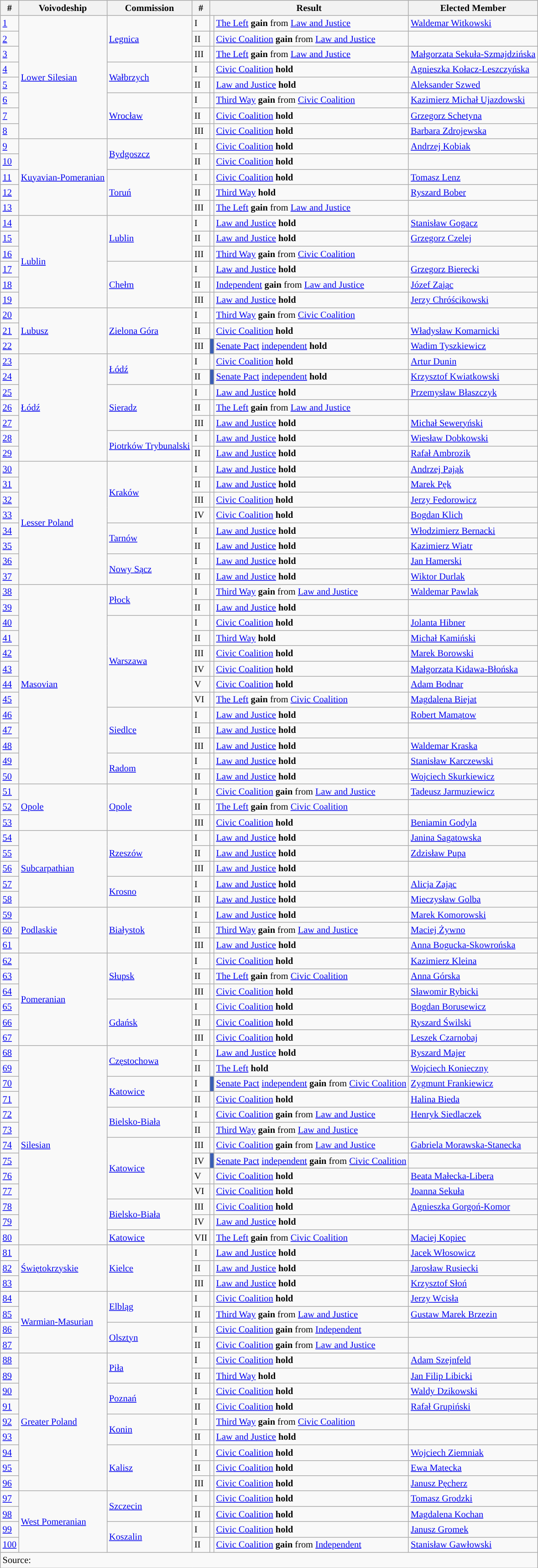<table class="wikitable sortable" style="font-size:85%">
<tr>
<th>#</th>
<th>Voivodeship</th>
<th>Commission</th>
<th>#</th>
<th colspan=2>Result</th>
<th>Elected Member</th>
</tr>
<tr>
<td><a href='#'>1</a></td>
<td rowspan="8"><a href='#'>Lower Silesian</a></td>
<td rowspan=3><a href='#'>Legnica</a></td>
<td>I</td>
<td style="background-color:"></td>
<td><a href='#'>The Left</a> <strong>gain</strong> from <a href='#'>Law and Justice</a></td>
<td><a href='#'>Waldemar Witkowski</a></td>
</tr>
<tr>
<td><a href='#'>2</a></td>
<td>II</td>
<td style="background-color:"></td>
<td><a href='#'>Civic Coalition</a> <strong>gain</strong> from <a href='#'>Law and Justice</a></td>
<td></td>
</tr>
<tr>
<td><a href='#'>3</a></td>
<td>III</td>
<td style="background-color:"></td>
<td><a href='#'>The Left</a> <strong>gain</strong> from <a href='#'>Law and Justice</a></td>
<td><a href='#'>Małgorzata Sekuła-Szmajdzińska</a></td>
</tr>
<tr>
<td><a href='#'>4</a></td>
<td rowspan="2"><a href='#'>Wałbrzych</a></td>
<td>I</td>
<td style="background-color:"></td>
<td><a href='#'>Civic Coalition</a> <strong>hold</strong></td>
<td><a href='#'>Agnieszka Kołacz-Leszczyńska</a></td>
</tr>
<tr>
<td><a href='#'>5</a></td>
<td>II</td>
<td style="background-color:"></td>
<td><a href='#'>Law and Justice</a> <strong>hold</strong></td>
<td><a href='#'>Aleksander Szwed</a></td>
</tr>
<tr>
<td><a href='#'>6</a></td>
<td rowspan="3"><a href='#'>Wrocław</a></td>
<td>I</td>
<td style="background-color:"></td>
<td><a href='#'>Third Way</a> <strong>gain</strong> from <a href='#'>Civic Coalition</a></td>
<td><a href='#'>Kazimierz Michał Ujazdowski</a></td>
</tr>
<tr>
<td><a href='#'>7</a></td>
<td>II</td>
<td style="background-color:"></td>
<td><a href='#'>Civic Coalition</a> <strong>hold</strong></td>
<td><a href='#'>Grzegorz Schetyna</a></td>
</tr>
<tr>
<td><a href='#'>8</a></td>
<td>III</td>
<td style="background-color:"></td>
<td><a href='#'>Civic Coalition</a> <strong>hold</strong></td>
<td><a href='#'>Barbara Zdrojewska</a></td>
</tr>
<tr>
<td><a href='#'>9</a></td>
<td rowspan="5"><a href='#'>Kuyavian-Pomeranian</a></td>
<td rowspan=2><a href='#'>Bydgoszcz</a></td>
<td>I</td>
<td style="background-color:"></td>
<td><a href='#'>Civic Coalition</a> <strong>hold</strong></td>
<td><a href='#'>Andrzej Kobiak</a></td>
</tr>
<tr>
<td><a href='#'>10</a></td>
<td>II</td>
<td style="background-color:"></td>
<td><a href='#'>Civic Coalition</a> <strong>hold</strong></td>
<td></td>
</tr>
<tr>
<td><a href='#'>11</a></td>
<td rowspan="3"><a href='#'>Toruń</a></td>
<td>I</td>
<td style="background-color:"></td>
<td><a href='#'>Civic Coalition</a> <strong>hold</strong></td>
<td><a href='#'>Tomasz Lenz</a></td>
</tr>
<tr>
<td><a href='#'>12</a></td>
<td>II</td>
<td style="background-color:"></td>
<td><a href='#'>Third Way</a> <strong>hold</strong></td>
<td><a href='#'>Ryszard Bober</a></td>
</tr>
<tr>
<td><a href='#'>13</a></td>
<td>III</td>
<td style="background-color:"></td>
<td><a href='#'>The Left</a> <strong>gain</strong> from <a href='#'>Law and Justice</a></td>
<td></td>
</tr>
<tr>
<td><a href='#'>14</a></td>
<td rowspan="6"><a href='#'>Lublin</a></td>
<td rowspan=3><a href='#'>Lublin</a></td>
<td>I</td>
<td style="background-color:"></td>
<td><a href='#'>Law and Justice</a> <strong>hold</strong></td>
<td><a href='#'>Stanisław Gogacz</a></td>
</tr>
<tr>
<td><a href='#'>15</a></td>
<td>II</td>
<td style="background-color:"></td>
<td><a href='#'>Law and Justice</a> <strong>hold</strong></td>
<td><a href='#'>Grzegorz Czelej</a></td>
</tr>
<tr>
<td><a href='#'>16</a></td>
<td>III</td>
<td style="background-color:"></td>
<td><a href='#'>Third Way</a> <strong>gain</strong> from <a href='#'>Civic Coalition</a></td>
<td></td>
</tr>
<tr>
<td><a href='#'>17</a></td>
<td rowspan="3"><a href='#'>Chełm</a></td>
<td>I</td>
<td style="background-color:"></td>
<td><a href='#'>Law and Justice</a> <strong>hold</strong></td>
<td><a href='#'>Grzegorz Bierecki</a></td>
</tr>
<tr>
<td><a href='#'>18</a></td>
<td>II</td>
<td style="background-color:"></td>
<td><a href='#'>Independent</a> <strong>gain</strong> from <a href='#'>Law and Justice</a></td>
<td><a href='#'>Józef Zając</a></td>
</tr>
<tr>
<td><a href='#'>19</a></td>
<td>III</td>
<td style="background-color:"></td>
<td><a href='#'>Law and Justice</a> <strong>hold</strong></td>
<td><a href='#'>Jerzy Chróścikowski</a></td>
</tr>
<tr>
<td><a href='#'>20</a></td>
<td rowspan="3"><a href='#'>Lubusz</a></td>
<td rowspan=3><a href='#'>Zielona Góra</a></td>
<td>I</td>
<td style="background-color:"></td>
<td><a href='#'>Third Way</a> <strong>gain</strong> from <a href='#'>Civic Coalition</a></td>
<td></td>
</tr>
<tr>
<td><a href='#'>21</a></td>
<td>II</td>
<td style="background-color:"></td>
<td><a href='#'>Civic Coalition</a> <strong>hold</strong></td>
<td><a href='#'>Władysław Komarnicki</a></td>
</tr>
<tr>
<td><a href='#'>22</a></td>
<td>III</td>
<td style="background:#3A5EB4"></td>
<td><a href='#'>Senate Pact</a> <a href='#'>independent</a> <strong>hold</strong></td>
<td><a href='#'>Wadim Tyszkiewicz</a></td>
</tr>
<tr>
<td><a href='#'>23</a></td>
<td rowspan="7"><a href='#'>Łódź</a></td>
<td rowspan=2><a href='#'>Łódź</a></td>
<td>I</td>
<td style="background-color:"></td>
<td><a href='#'>Civic Coalition</a> <strong>hold</strong></td>
<td><a href='#'>Artur Dunin</a></td>
</tr>
<tr>
<td><a href='#'>24</a></td>
<td>II</td>
<td style="background:#3A5EB4"></td>
<td><a href='#'>Senate Pact</a> <a href='#'>independent</a> <strong>hold</strong></td>
<td><a href='#'>Krzysztof Kwiatkowski</a></td>
</tr>
<tr>
<td><a href='#'>25</a></td>
<td rowspan="3"><a href='#'>Sieradz</a></td>
<td>I</td>
<td style="background-color:"></td>
<td><a href='#'>Law and Justice</a> <strong>hold</strong></td>
<td><a href='#'>Przemysław Błaszczyk</a></td>
</tr>
<tr>
<td><a href='#'>26</a></td>
<td>II</td>
<td style="background-color:"></td>
<td><a href='#'>The Left</a> <strong>gain</strong> from <a href='#'>Law and Justice</a></td>
<td></td>
</tr>
<tr>
<td><a href='#'>27</a></td>
<td>III</td>
<td style="background-color:"></td>
<td><a href='#'>Law and Justice</a> <strong>hold</strong></td>
<td><a href='#'>Michał Seweryński</a></td>
</tr>
<tr>
<td><a href='#'>28</a></td>
<td rowspan="2"><a href='#'>Piotrków Trybunalski</a></td>
<td>I</td>
<td style="background-color:"></td>
<td><a href='#'>Law and Justice</a> <strong>hold</strong></td>
<td><a href='#'>Wiesław Dobkowski</a></td>
</tr>
<tr>
<td><a href='#'>29</a></td>
<td>II</td>
<td style="background-color:"></td>
<td><a href='#'>Law and Justice</a> <strong>hold</strong></td>
<td><a href='#'>Rafał Ambrozik</a></td>
</tr>
<tr>
<td><a href='#'>30</a></td>
<td rowspan="8"><a href='#'>Lesser Poland</a></td>
<td rowspan=4><a href='#'>Kraków</a></td>
<td>I</td>
<td style="background-color:"></td>
<td><a href='#'>Law and Justice</a> <strong>hold</strong></td>
<td><a href='#'>Andrzej Pająk</a></td>
</tr>
<tr>
<td><a href='#'>31</a></td>
<td>II</td>
<td style="background-color:"></td>
<td><a href='#'>Law and Justice</a> <strong>hold</strong></td>
<td><a href='#'>Marek Pęk</a></td>
</tr>
<tr>
<td><a href='#'>32</a></td>
<td>III</td>
<td style="background-color:"></td>
<td><a href='#'>Civic Coalition</a> <strong>hold</strong></td>
<td><a href='#'>Jerzy Fedorowicz</a></td>
</tr>
<tr>
<td><a href='#'>33</a></td>
<td>IV</td>
<td style="background-color:"></td>
<td><a href='#'>Civic Coalition</a> <strong>hold</strong></td>
<td><a href='#'>Bogdan Klich</a></td>
</tr>
<tr>
<td><a href='#'>34</a></td>
<td rowspan="2"><a href='#'>Tarnów</a></td>
<td>I</td>
<td style="background-color:"></td>
<td><a href='#'>Law and Justice</a> <strong>hold</strong></td>
<td><a href='#'>Włodzimierz Bernacki</a></td>
</tr>
<tr>
<td><a href='#'>35</a></td>
<td>II</td>
<td style="background-color:"></td>
<td><a href='#'>Law and Justice</a> <strong>hold</strong></td>
<td><a href='#'>Kazimierz Wiatr</a></td>
</tr>
<tr>
<td><a href='#'>36</a></td>
<td rowspan="2"><a href='#'>Nowy Sącz</a></td>
<td>I</td>
<td style="background-color:"></td>
<td><a href='#'>Law and Justice</a> <strong>hold</strong></td>
<td><a href='#'>Jan Hamerski</a></td>
</tr>
<tr>
<td><a href='#'>37</a></td>
<td>II</td>
<td style="background-color:"></td>
<td><a href='#'>Law and Justice</a> <strong>hold</strong></td>
<td><a href='#'>Wiktor Durlak</a></td>
</tr>
<tr>
<td><a href='#'>38</a></td>
<td rowspan="13"><a href='#'>Masovian</a></td>
<td rowspan=2><a href='#'>Płock</a></td>
<td>I</td>
<td style="background-color:"></td>
<td><a href='#'>Third Way</a> <strong>gain</strong> from <a href='#'>Law and Justice</a></td>
<td><a href='#'>Waldemar Pawlak</a></td>
</tr>
<tr>
<td><a href='#'>39</a></td>
<td>II</td>
<td style="background-color:"></td>
<td><a href='#'>Law and Justice</a> <strong>hold</strong></td>
<td></td>
</tr>
<tr>
<td><a href='#'>40</a></td>
<td rowspan="6"><a href='#'>Warszawa</a></td>
<td>I</td>
<td style="background-color:"></td>
<td><a href='#'>Civic Coalition</a> <strong>hold</strong></td>
<td><a href='#'>Jolanta Hibner</a></td>
</tr>
<tr>
<td><a href='#'>41</a></td>
<td>II</td>
<td style="background-color:"></td>
<td><a href='#'>Third Way</a> <strong>hold</strong></td>
<td><a href='#'>Michał Kamiński</a></td>
</tr>
<tr>
<td><a href='#'>42</a></td>
<td>III</td>
<td style="background-color:"></td>
<td><a href='#'>Civic Coalition</a> <strong>hold</strong></td>
<td><a href='#'>Marek Borowski</a></td>
</tr>
<tr>
<td><a href='#'>43</a></td>
<td>IV</td>
<td style="background-color:"></td>
<td><a href='#'>Civic Coalition</a> <strong>hold</strong></td>
<td><a href='#'>Małgorzata Kidawa-Błońska</a></td>
</tr>
<tr>
<td><a href='#'>44</a></td>
<td>V</td>
<td style="background-color:"></td>
<td><a href='#'>Civic Coalition</a> <strong>hold</strong></td>
<td><a href='#'>Adam Bodnar</a></td>
</tr>
<tr>
<td><a href='#'>45</a></td>
<td>VI</td>
<td style="background-color:"></td>
<td><a href='#'>The Left</a> <strong>gain</strong> from <a href='#'>Civic Coalition</a></td>
<td><a href='#'>Magdalena Biejat</a></td>
</tr>
<tr>
<td><a href='#'>46</a></td>
<td rowspan="3"><a href='#'>Siedlce</a></td>
<td>I</td>
<td style="background-color:"></td>
<td><a href='#'>Law and Justice</a> <strong>hold</strong></td>
<td><a href='#'>Robert Mamątow</a></td>
</tr>
<tr>
<td><a href='#'>47</a></td>
<td>II</td>
<td style="background-color:"></td>
<td><a href='#'>Law and Justice</a> <strong>hold</strong></td>
<td></td>
</tr>
<tr>
<td><a href='#'>48</a></td>
<td>III</td>
<td style="background-color:"></td>
<td><a href='#'>Law and Justice</a> <strong>hold</strong></td>
<td><a href='#'>Waldemar Kraska</a></td>
</tr>
<tr>
<td><a href='#'>49</a></td>
<td rowspan="2"><a href='#'>Radom</a></td>
<td>I</td>
<td style="background-color:"></td>
<td><a href='#'>Law and Justice</a> <strong>hold</strong></td>
<td><a href='#'>Stanisław Karczewski</a></td>
</tr>
<tr>
<td><a href='#'>50</a></td>
<td>II</td>
<td style="background-color:"></td>
<td><a href='#'>Law and Justice</a> <strong>hold</strong></td>
<td><a href='#'>Wojciech Skurkiewicz</a></td>
</tr>
<tr>
<td><a href='#'>51</a></td>
<td rowspan="3"><a href='#'>Opole</a></td>
<td rowspan=3><a href='#'>Opole</a></td>
<td>I</td>
<td style="background-color:"></td>
<td><a href='#'>Civic Coalition</a> <strong>gain</strong> from <a href='#'>Law and Justice</a></td>
<td><a href='#'>Tadeusz Jarmuziewicz</a></td>
</tr>
<tr>
<td><a href='#'>52</a></td>
<td>II</td>
<td style="background-color:"></td>
<td><a href='#'>The Left</a> <strong>gain</strong> from <a href='#'>Civic Coalition</a></td>
<td></td>
</tr>
<tr>
<td><a href='#'>53</a></td>
<td>III</td>
<td style="background-color:"></td>
<td><a href='#'>Civic Coalition</a> <strong>hold</strong></td>
<td><a href='#'>Beniamin Godyla</a></td>
</tr>
<tr>
<td><a href='#'>54</a></td>
<td rowspan="5"><a href='#'>Subcarpathian</a></td>
<td rowspan=3><a href='#'>Rzeszów</a></td>
<td>I</td>
<td style="background-color:"></td>
<td><a href='#'>Law and Justice</a> <strong>hold</strong></td>
<td><a href='#'>Janina Sagatowska</a></td>
</tr>
<tr>
<td><a href='#'>55</a></td>
<td>II</td>
<td style="background-color:"></td>
<td><a href='#'>Law and Justice</a> <strong>hold</strong></td>
<td><a href='#'>Zdzisław Pupa</a></td>
</tr>
<tr>
<td><a href='#'>56</a></td>
<td>III</td>
<td style="background-color:"></td>
<td><a href='#'>Law and Justice</a> <strong>hold</strong></td>
<td></td>
</tr>
<tr>
<td><a href='#'>57</a></td>
<td rowspan="2"><a href='#'>Krosno</a></td>
<td>I</td>
<td style="background-color:"></td>
<td><a href='#'>Law and Justice</a> <strong>hold</strong></td>
<td><a href='#'>Alicja Zając</a></td>
</tr>
<tr>
<td><a href='#'>58</a></td>
<td>II</td>
<td style="background-color:"></td>
<td><a href='#'>Law and Justice</a> <strong>hold</strong></td>
<td><a href='#'>Mieczysław Golba</a></td>
</tr>
<tr>
<td><a href='#'>59</a></td>
<td rowspan="3"><a href='#'>Podlaskie</a></td>
<td rowspan=3><a href='#'>Białystok</a></td>
<td>I</td>
<td style="background-color:"></td>
<td><a href='#'>Law and Justice</a> <strong>hold</strong></td>
<td><a href='#'>Marek Komorowski</a></td>
</tr>
<tr>
<td><a href='#'>60</a></td>
<td>II</td>
<td style="background-color:"></td>
<td><a href='#'>Third Way</a> <strong>gain</strong> from <a href='#'>Law and Justice</a></td>
<td><a href='#'>Maciej Żywno</a></td>
</tr>
<tr>
<td><a href='#'>61</a></td>
<td>III</td>
<td style="background-color:"></td>
<td><a href='#'>Law and Justice</a> <strong>hold</strong></td>
<td><a href='#'>Anna Bogucka-Skowrońska</a></td>
</tr>
<tr>
<td><a href='#'>62</a></td>
<td rowspan="6"><a href='#'>Pomeranian</a></td>
<td rowspan=3><a href='#'>Słupsk</a></td>
<td>I</td>
<td style="background-color:"></td>
<td><a href='#'>Civic Coalition</a> <strong>hold</strong></td>
<td><a href='#'>Kazimierz Kleina</a></td>
</tr>
<tr>
<td><a href='#'>63</a></td>
<td>II</td>
<td style="background-color:"></td>
<td><a href='#'>The Left</a> <strong>gain</strong> from <a href='#'>Civic Coalition</a></td>
<td><a href='#'>Anna Górska</a></td>
</tr>
<tr>
<td><a href='#'>64</a></td>
<td>III</td>
<td style="background-color:"></td>
<td><a href='#'>Civic Coalition</a> <strong>hold</strong></td>
<td><a href='#'>Sławomir Rybicki</a></td>
</tr>
<tr>
<td><a href='#'>65</a></td>
<td rowspan="3"><a href='#'>Gdańsk</a></td>
<td>I</td>
<td style="background-color:"></td>
<td><a href='#'>Civic Coalition</a> <strong>hold</strong></td>
<td><a href='#'>Bogdan Borusewicz</a></td>
</tr>
<tr>
<td><a href='#'>66</a></td>
<td>II</td>
<td style="background-color:"></td>
<td><a href='#'>Civic Coalition</a> <strong>hold</strong></td>
<td><a href='#'>Ryszard Świlski</a></td>
</tr>
<tr>
<td><a href='#'>67</a></td>
<td>III</td>
<td style="background-color:"></td>
<td><a href='#'>Civic Coalition</a> <strong>hold</strong></td>
<td><a href='#'>Leszek Czarnobaj</a></td>
</tr>
<tr>
<td><a href='#'>68</a></td>
<td rowspan="13"><a href='#'>Silesian</a></td>
<td rowspan=2><a href='#'>Częstochowa</a></td>
<td>I</td>
<td style="background-color:"></td>
<td><a href='#'>Law and Justice</a> <strong>hold</strong></td>
<td><a href='#'>Ryszard Majer</a></td>
</tr>
<tr>
<td><a href='#'>69</a></td>
<td>II</td>
<td style="background-color:"></td>
<td><a href='#'>The Left</a> <strong>hold</strong></td>
<td><a href='#'>Wojciech Konieczny</a></td>
</tr>
<tr>
<td><a href='#'>70</a></td>
<td rowspan="2"><a href='#'>Katowice</a></td>
<td>I</td>
<td style="background:#3A5EB4"></td>
<td><a href='#'>Senate Pact</a> <a href='#'>independent</a> <strong>gain</strong> from <a href='#'>Civic Coalition</a></td>
<td><a href='#'>Zygmunt Frankiewicz</a></td>
</tr>
<tr>
<td><a href='#'>71</a></td>
<td>II</td>
<td style="background-color:"></td>
<td><a href='#'>Civic Coalition</a> <strong>hold</strong></td>
<td><a href='#'>Halina Bieda</a></td>
</tr>
<tr>
<td><a href='#'>72</a></td>
<td rowspan="2"><a href='#'>Bielsko-Biała</a></td>
<td>I</td>
<td style="background-color:"></td>
<td><a href='#'>Civic Coalition</a> <strong>gain</strong> from <a href='#'>Law and Justice</a></td>
<td><a href='#'>Henryk Siedlaczek</a></td>
</tr>
<tr>
<td><a href='#'>73</a></td>
<td>II</td>
<td style="background-color:"></td>
<td><a href='#'>Third Way</a> <strong>gain</strong> from <a href='#'>Law and Justice</a></td>
<td></td>
</tr>
<tr>
<td><a href='#'>74</a></td>
<td rowspan="4"><a href='#'>Katowice</a></td>
<td>III</td>
<td style="background-color:"></td>
<td><a href='#'>Civic Coalition</a> <strong>gain</strong> from <a href='#'>Law and Justice</a></td>
<td><a href='#'>Gabriela Morawska-Stanecka</a></td>
</tr>
<tr>
<td><a href='#'>75</a></td>
<td>IV</td>
<td style="background:#3A5EB4"></td>
<td><a href='#'>Senate Pact</a> <a href='#'>independent</a> <strong>gain</strong> from <a href='#'>Civic Coalition</a></td>
<td></td>
</tr>
<tr>
<td><a href='#'>76</a></td>
<td>V</td>
<td style="background-color:"></td>
<td><a href='#'>Civic Coalition</a> <strong>hold</strong></td>
<td><a href='#'>Beata Małecka-Libera</a></td>
</tr>
<tr>
<td><a href='#'>77</a></td>
<td>VI</td>
<td style="background-color:"></td>
<td><a href='#'>Civic Coalition</a> <strong>hold</strong></td>
<td><a href='#'>Joanna Sekuła</a></td>
</tr>
<tr>
<td><a href='#'>78</a></td>
<td rowspan="2"><a href='#'>Bielsko-Biała</a></td>
<td>III</td>
<td style="background-color:"></td>
<td><a href='#'>Civic Coalition</a> <strong>hold</strong></td>
<td><a href='#'>Agnieszka Gorgoń-Komor</a></td>
</tr>
<tr>
<td><a href='#'>79</a></td>
<td>IV</td>
<td style="background-color:"></td>
<td><a href='#'>Law and Justice</a> <strong>hold</strong></td>
<td></td>
</tr>
<tr>
<td><a href='#'>80</a></td>
<td><a href='#'>Katowice</a></td>
<td>VII</td>
<td style="background-color:"></td>
<td><a href='#'>The Left</a> <strong>gain</strong> from <a href='#'>Civic Coalition</a></td>
<td><a href='#'>Maciej Kopiec</a></td>
</tr>
<tr>
<td><a href='#'>81</a></td>
<td rowspan="3"><a href='#'>Świętokrzyskie</a></td>
<td rowspan=3><a href='#'>Kielce</a></td>
<td>I</td>
<td style="background-color:"></td>
<td><a href='#'>Law and Justice</a> <strong>hold</strong></td>
<td><a href='#'>Jacek Włosowicz</a></td>
</tr>
<tr>
<td><a href='#'>82</a></td>
<td>II</td>
<td style="background-color:"></td>
<td><a href='#'>Law and Justice</a> <strong>hold</strong></td>
<td><a href='#'>Jarosław Rusiecki</a></td>
</tr>
<tr>
<td><a href='#'>83</a></td>
<td>III</td>
<td style="background-color:"></td>
<td><a href='#'>Law and Justice</a> <strong>hold</strong></td>
<td><a href='#'>Krzysztof Słoń</a></td>
</tr>
<tr>
<td><a href='#'>84</a></td>
<td rowspan="4"><a href='#'>Warmian-Masurian</a></td>
<td rowspan=2><a href='#'>Elbląg</a></td>
<td>I</td>
<td style="background-color:"></td>
<td><a href='#'>Civic Coalition</a> <strong>hold</strong></td>
<td><a href='#'>Jerzy Wcisła</a></td>
</tr>
<tr>
<td><a href='#'>85</a></td>
<td>II</td>
<td style="background-color:"></td>
<td><a href='#'>Third Way</a> <strong>gain</strong> from <a href='#'>Law and Justice</a></td>
<td><a href='#'>Gustaw Marek Brzezin</a></td>
</tr>
<tr>
<td><a href='#'>86</a></td>
<td rowspan="2"><a href='#'>Olsztyn</a></td>
<td>I</td>
<td style="background-color:"></td>
<td><a href='#'>Civic Coalition</a> <strong>gain</strong> from <a href='#'>Independent</a></td>
<td></td>
</tr>
<tr>
<td><a href='#'>87</a></td>
<td>II</td>
<td style="background-color:"></td>
<td><a href='#'>Civic Coalition</a> <strong>gain</strong> from <a href='#'>Law and Justice</a></td>
<td></td>
</tr>
<tr>
<td><a href='#'>88</a></td>
<td rowspan="9"><a href='#'>Greater Poland</a></td>
<td rowspan=2><a href='#'>Piła</a></td>
<td>I</td>
<td style="background-color:"></td>
<td><a href='#'>Civic Coalition</a> <strong>hold</strong></td>
<td><a href='#'>Adam Szejnfeld</a></td>
</tr>
<tr>
<td><a href='#'>89</a></td>
<td>II</td>
<td style="background-color:"></td>
<td><a href='#'>Third Way</a> <strong>hold</strong></td>
<td><a href='#'>Jan Filip Libicki</a></td>
</tr>
<tr>
<td><a href='#'>90</a></td>
<td rowspan="2"><a href='#'>Poznań</a></td>
<td>I</td>
<td style="background-color:"></td>
<td><a href='#'>Civic Coalition</a> <strong>hold</strong></td>
<td><a href='#'>Waldy Dzikowski</a></td>
</tr>
<tr>
<td><a href='#'>91</a></td>
<td>II</td>
<td style="background-color:"></td>
<td><a href='#'>Civic Coalition</a> <strong>hold</strong></td>
<td><a href='#'>Rafał Grupiński</a></td>
</tr>
<tr>
<td><a href='#'>92</a></td>
<td rowspan="2"><a href='#'>Konin</a></td>
<td>I</td>
<td style="background-color:"></td>
<td><a href='#'>Third Way</a> <strong>gain</strong> from <a href='#'>Civic Coalition</a></td>
<td></td>
</tr>
<tr>
<td><a href='#'>93</a></td>
<td>II</td>
<td style="background-color:"></td>
<td><a href='#'>Law and Justice</a> <strong>hold</strong></td>
<td></td>
</tr>
<tr>
<td><a href='#'>94</a></td>
<td rowspan="3"><a href='#'>Kalisz</a></td>
<td>I</td>
<td style="background-color:"></td>
<td><a href='#'>Civic Coalition</a> <strong>hold</strong></td>
<td><a href='#'>Wojciech Ziemniak</a></td>
</tr>
<tr>
<td><a href='#'>95</a></td>
<td>II</td>
<td style="background-color:"></td>
<td><a href='#'>Civic Coalition</a> <strong>hold</strong></td>
<td><a href='#'>Ewa Matecka</a></td>
</tr>
<tr>
<td><a href='#'>96</a></td>
<td>III</td>
<td style="background-color:"></td>
<td><a href='#'>Civic Coalition</a> <strong>hold</strong></td>
<td><a href='#'>Janusz Pęcherz</a></td>
</tr>
<tr>
<td><a href='#'>97</a></td>
<td rowspan="4"><a href='#'>West Pomeranian</a></td>
<td rowspan=2><a href='#'>Szczecin</a></td>
<td>I</td>
<td style="background-color:"></td>
<td><a href='#'>Civic Coalition</a> <strong>hold</strong></td>
<td><a href='#'>Tomasz Grodzki</a></td>
</tr>
<tr>
<td><a href='#'>98</a></td>
<td>II</td>
<td style="background-color:"></td>
<td><a href='#'>Civic Coalition</a> <strong>hold</strong></td>
<td><a href='#'>Magdalena Kochan</a></td>
</tr>
<tr>
<td><a href='#'>99</a></td>
<td rowspan="2"><a href='#'>Koszalin</a></td>
<td>I</td>
<td style="background-color:"></td>
<td><a href='#'>Civic Coalition</a> <strong>hold</strong></td>
<td><a href='#'>Janusz Gromek</a></td>
</tr>
<tr>
<td><a href='#'>100</a></td>
<td>II</td>
<td style="background-color:"></td>
<td><a href='#'>Civic Coalition</a> <strong>gain</strong> from <a href='#'>Independent</a></td>
<td><a href='#'>Stanisław Gawłowski</a></td>
</tr>
<tr>
<td colspan="7">Source: </td>
</tr>
</table>
